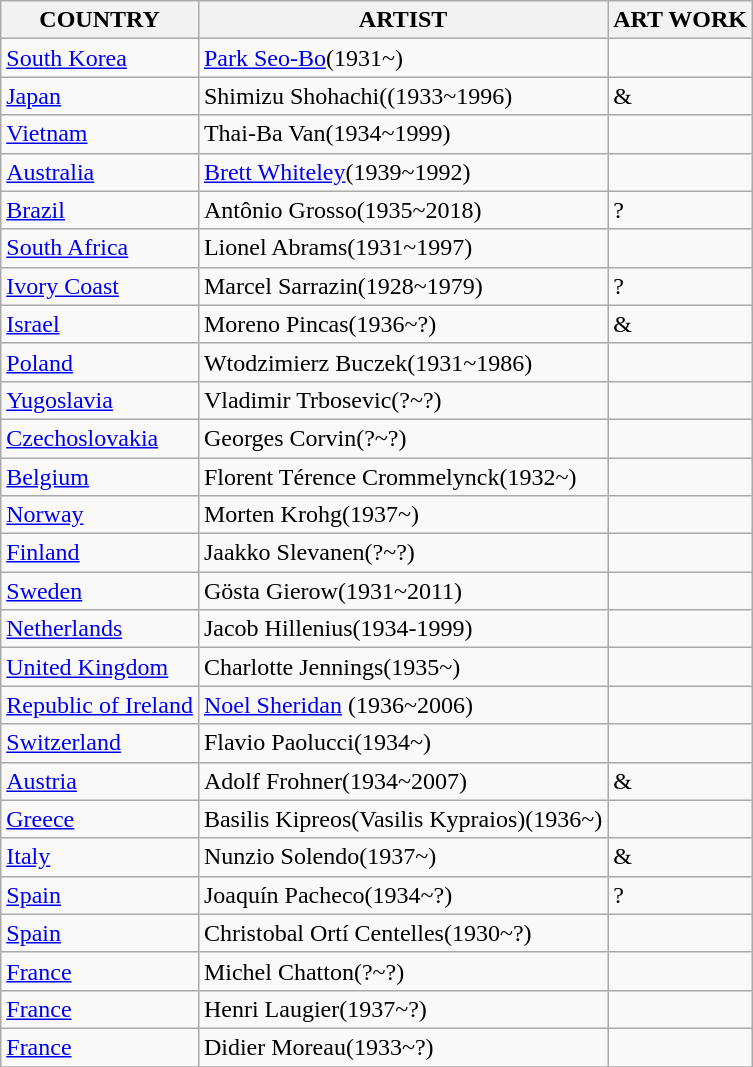<table class="wikitable sortable">
<tr>
<th>COUNTRY</th>
<th>ARTIST</th>
<th>ART WORK</th>
</tr>
<tr>
<td><a href='#'>South Korea</a></td>
<td><a href='#'>Park Seo-Bo</a>(1931~)</td>
<td></td>
</tr>
<tr>
<td><a href='#'>Japan</a></td>
<td>Shimizu Shohachi((1933~1996)</td>
<td> & </td>
</tr>
<tr>
<td><a href='#'>Vietnam</a></td>
<td>Thai-Ba Van(1934~1999)</td>
<td></td>
</tr>
<tr>
<td><a href='#'>Australia</a></td>
<td><a href='#'>Brett Whiteley</a>(1939~1992)</td>
<td></td>
</tr>
<tr>
<td><a href='#'>Brazil</a></td>
<td>Antônio Grosso(1935~2018)</td>
<td>?</td>
</tr>
<tr>
<td><a href='#'>South Africa</a></td>
<td>Lionel Abrams(1931~1997)</td>
<td></td>
</tr>
<tr>
<td><a href='#'>Ivory Coast</a></td>
<td>Marcel Sarrazin(1928~1979)</td>
<td>?</td>
</tr>
<tr>
<td><a href='#'>Israel</a></td>
<td>Moreno Pincas(1936~?)</td>
<td> & </td>
</tr>
<tr>
<td><a href='#'>Poland</a></td>
<td>Wtodzimierz Buczek(1931~1986)</td>
<td></td>
</tr>
<tr>
<td><a href='#'>Yugoslavia</a></td>
<td>Vladimir Trbosevic(?~?)</td>
<td></td>
</tr>
<tr>
<td><a href='#'>Czechoslovakia</a></td>
<td>Georges Corvin(?~?)</td>
<td></td>
</tr>
<tr>
<td><a href='#'>Belgium</a></td>
<td>Florent Térence Crommelynck(1932~)</td>
<td></td>
</tr>
<tr>
<td><a href='#'>Norway</a></td>
<td>Morten Krohg(1937~)</td>
<td></td>
</tr>
<tr>
<td><a href='#'>Finland</a></td>
<td>Jaakko Slevanen(?~?)</td>
<td></td>
</tr>
<tr>
<td><a href='#'>Sweden</a></td>
<td>Gösta Gierow(1931~2011)</td>
<td></td>
</tr>
<tr>
<td><a href='#'>Netherlands</a></td>
<td>Jacob Hillenius(1934-1999)</td>
<td></td>
</tr>
<tr>
<td><a href='#'>United Kingdom</a></td>
<td>Charlotte Jennings(1935~)</td>
<td></td>
</tr>
<tr>
<td><a href='#'>Republic of Ireland</a></td>
<td><a href='#'>Noel Sheridan</a> (1936~2006)</td>
<td></td>
</tr>
<tr>
<td><a href='#'>Switzerland</a></td>
<td>Flavio Paolucci(1934~)</td>
<td></td>
</tr>
<tr>
<td><a href='#'>Austria</a></td>
<td>Adolf Frohner(1934~2007)</td>
<td> & </td>
</tr>
<tr>
<td><a href='#'>Greece</a></td>
<td>Basilis Kipreos(Vasilis Kypraios)(1936~)</td>
<td></td>
</tr>
<tr>
<td><a href='#'>Italy</a></td>
<td>Nunzio Solendo(1937~)</td>
<td> & </td>
</tr>
<tr>
<td><a href='#'>Spain</a></td>
<td>Joaquín Pacheco(1934~?)</td>
<td>?</td>
</tr>
<tr>
<td><a href='#'>Spain</a></td>
<td>Christobal Ortí Centelles(1930~?)</td>
<td></td>
</tr>
<tr>
<td><a href='#'>France</a></td>
<td>Michel Chatton(?~?)</td>
<td></td>
</tr>
<tr>
<td><a href='#'>France</a></td>
<td>Henri Laugier(1937~?)</td>
<td></td>
</tr>
<tr>
<td><a href='#'>France</a></td>
<td>Didier Moreau(1933~?)</td>
<td></td>
</tr>
<tr>
</tr>
</table>
